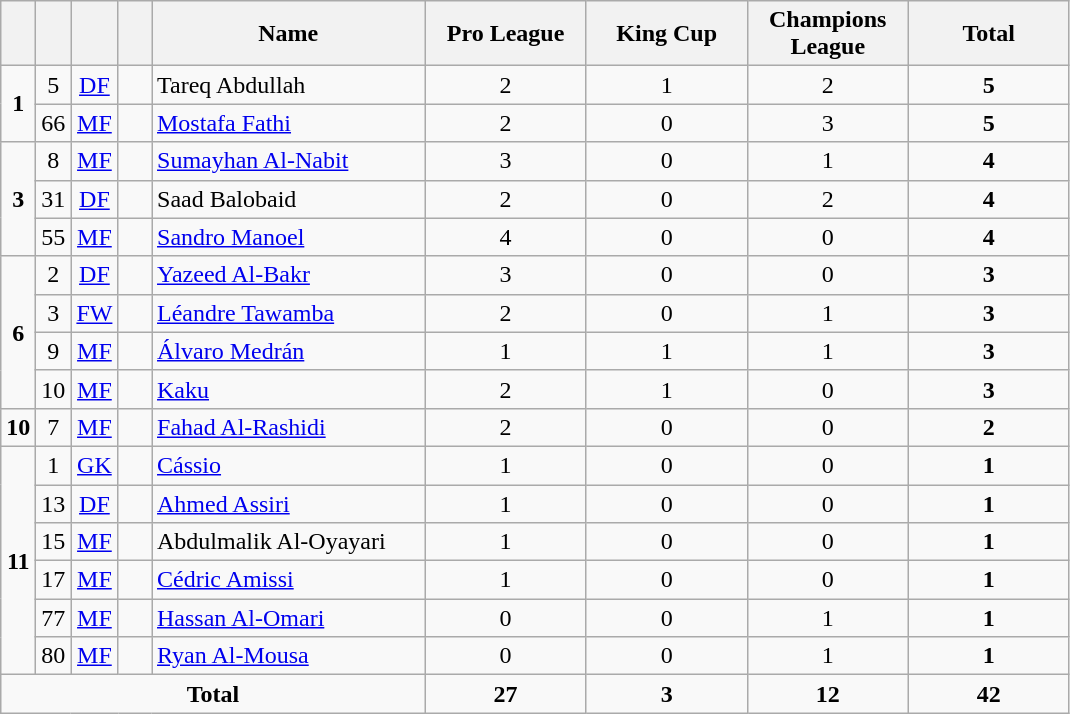<table class="wikitable" style="text-align:center">
<tr>
<th width=15></th>
<th width=15></th>
<th width=15></th>
<th width=15></th>
<th width=175>Name</th>
<th width=100>Pro League</th>
<th width=100>King Cup</th>
<th width=100>Champions League</th>
<th width=100>Total</th>
</tr>
<tr>
<td rowspan=2><strong>1</strong></td>
<td>5</td>
<td><a href='#'>DF</a></td>
<td></td>
<td align=left>Tareq Abdullah</td>
<td>2</td>
<td>1</td>
<td>2</td>
<td><strong>5</strong></td>
</tr>
<tr>
<td>66</td>
<td><a href='#'>MF</a></td>
<td></td>
<td align=left><a href='#'>Mostafa Fathi</a></td>
<td>2</td>
<td>0</td>
<td>3</td>
<td><strong>5</strong></td>
</tr>
<tr>
<td rowspan=3><strong>3</strong></td>
<td>8</td>
<td><a href='#'>MF</a></td>
<td></td>
<td align=left><a href='#'>Sumayhan Al-Nabit</a></td>
<td>3</td>
<td>0</td>
<td>1</td>
<td><strong>4</strong></td>
</tr>
<tr>
<td>31</td>
<td><a href='#'>DF</a></td>
<td></td>
<td align=left>Saad Balobaid</td>
<td>2</td>
<td>0</td>
<td>2</td>
<td><strong>4</strong></td>
</tr>
<tr>
<td>55</td>
<td><a href='#'>MF</a></td>
<td></td>
<td align=left><a href='#'>Sandro Manoel</a></td>
<td>4</td>
<td>0</td>
<td>0</td>
<td><strong>4</strong></td>
</tr>
<tr>
<td rowspan=4><strong>6</strong></td>
<td>2</td>
<td><a href='#'>DF</a></td>
<td></td>
<td align=left><a href='#'>Yazeed Al-Bakr</a></td>
<td>3</td>
<td>0</td>
<td>0</td>
<td><strong>3</strong></td>
</tr>
<tr>
<td>3</td>
<td><a href='#'>FW</a></td>
<td></td>
<td align=left><a href='#'>Léandre Tawamba</a></td>
<td>2</td>
<td>0</td>
<td>1</td>
<td><strong>3</strong></td>
</tr>
<tr>
<td>9</td>
<td><a href='#'>MF</a></td>
<td></td>
<td align=left><a href='#'>Álvaro Medrán</a></td>
<td>1</td>
<td>1</td>
<td>1</td>
<td><strong>3</strong></td>
</tr>
<tr>
<td>10</td>
<td><a href='#'>MF</a></td>
<td></td>
<td align=left><a href='#'>Kaku</a></td>
<td>2</td>
<td>1</td>
<td>0</td>
<td><strong>3</strong></td>
</tr>
<tr>
<td><strong>10</strong></td>
<td>7</td>
<td><a href='#'>MF</a></td>
<td></td>
<td align=left><a href='#'>Fahad Al-Rashidi</a></td>
<td>2</td>
<td>0</td>
<td>0</td>
<td><strong>2</strong></td>
</tr>
<tr>
<td rowspan=6><strong>11</strong></td>
<td>1</td>
<td><a href='#'>GK</a></td>
<td></td>
<td align=left><a href='#'>Cássio</a></td>
<td>1</td>
<td>0</td>
<td>0</td>
<td><strong>1</strong></td>
</tr>
<tr>
<td>13</td>
<td><a href='#'>DF</a></td>
<td></td>
<td align=left><a href='#'>Ahmed Assiri</a></td>
<td>1</td>
<td>0</td>
<td>0</td>
<td><strong>1</strong></td>
</tr>
<tr>
<td>15</td>
<td><a href='#'>MF</a></td>
<td></td>
<td align=left>Abdulmalik Al-Oyayari</td>
<td>1</td>
<td>0</td>
<td>0</td>
<td><strong>1</strong></td>
</tr>
<tr>
<td>17</td>
<td><a href='#'>MF</a></td>
<td></td>
<td align=left><a href='#'>Cédric Amissi</a></td>
<td>1</td>
<td>0</td>
<td>0</td>
<td><strong>1</strong></td>
</tr>
<tr>
<td>77</td>
<td><a href='#'>MF</a></td>
<td></td>
<td align=left><a href='#'>Hassan Al-Omari</a></td>
<td>0</td>
<td>0</td>
<td>1</td>
<td><strong>1</strong></td>
</tr>
<tr>
<td>80</td>
<td><a href='#'>MF</a></td>
<td></td>
<td align=left><a href='#'>Ryan Al-Mousa</a></td>
<td>0</td>
<td>0</td>
<td>1</td>
<td><strong>1</strong></td>
</tr>
<tr>
<td colspan=5><strong>Total</strong></td>
<td><strong>27</strong></td>
<td><strong>3</strong></td>
<td><strong>12</strong></td>
<td><strong>42</strong></td>
</tr>
</table>
